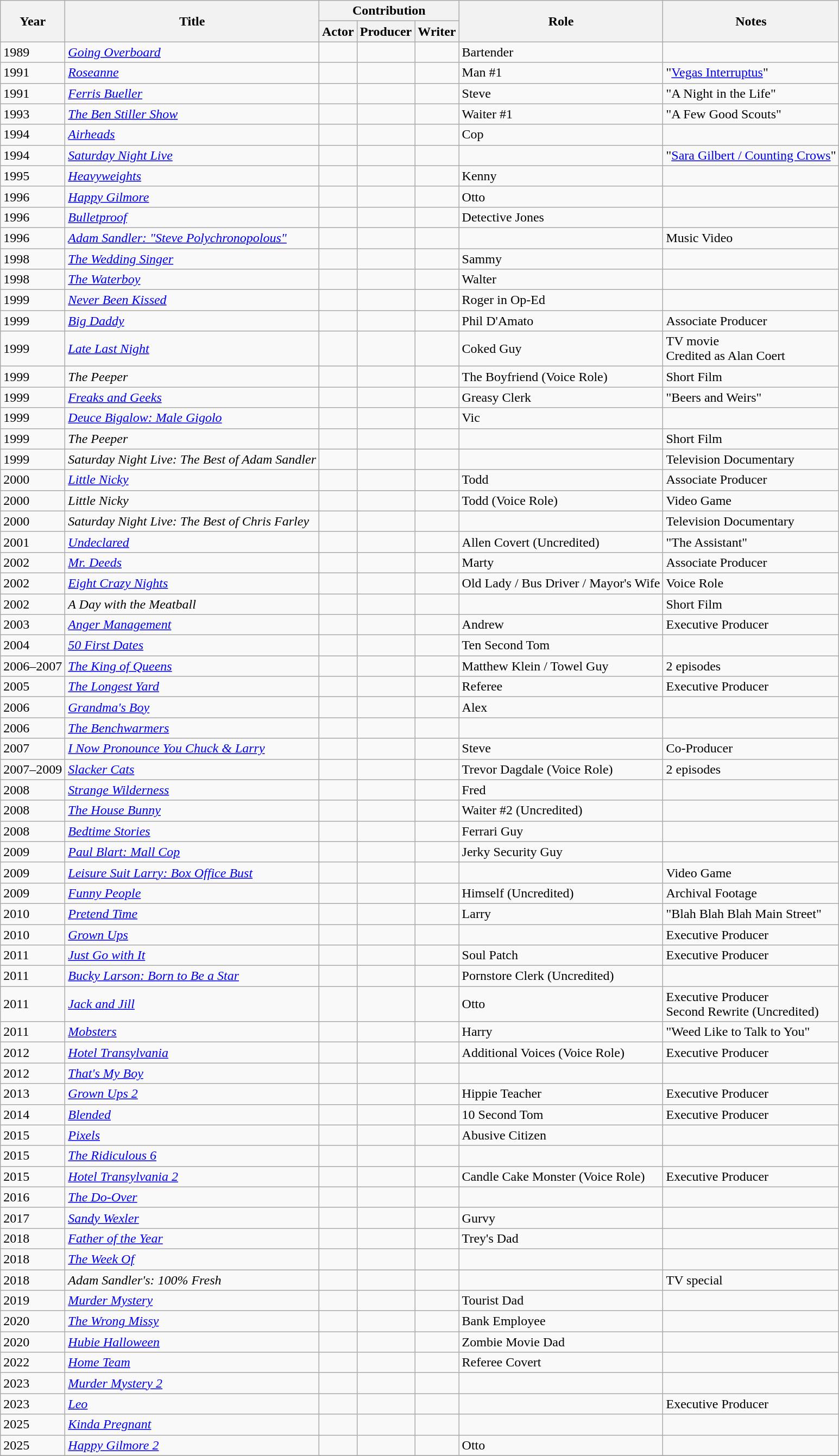<table class="wikitable sortable">
<tr>
<th rowspan="2">Year</th>
<th rowspan="2">Title</th>
<th colspan="3">Contribution</th>
<th rowspan="2">Role</th>
<th rowspan="2">Notes</th>
</tr>
<tr>
<th>Actor</th>
<th>Producer</th>
<th>Writer</th>
</tr>
<tr>
<td>1989</td>
<td><em><a href='#'>Going Overboard</a></em></td>
<td></td>
<td></td>
<td></td>
<td>Bartender</td>
<td></td>
</tr>
<tr>
<td>1991</td>
<td><em><a href='#'>Roseanne</a></em></td>
<td></td>
<td></td>
<td></td>
<td>Man #1</td>
<td>"<a href='#'>Vegas Interruptus</a>"</td>
</tr>
<tr>
<td>1991</td>
<td><em><a href='#'>Ferris Bueller</a></em></td>
<td></td>
<td></td>
<td></td>
<td>Steve</td>
<td>"A Night in the Life"</td>
</tr>
<tr>
<td>1993</td>
<td><em><a href='#'>The Ben Stiller Show</a></em></td>
<td></td>
<td></td>
<td></td>
<td>Waiter #1</td>
<td>"A Few Good Scouts"</td>
</tr>
<tr>
<td>1994</td>
<td><em><a href='#'>Airheads</a></em></td>
<td></td>
<td></td>
<td></td>
<td>Cop</td>
<td></td>
</tr>
<tr>
<td>1994</td>
<td><em><a href='#'>Saturday Night Live</a></em></td>
<td></td>
<td></td>
<td></td>
<td></td>
<td>"<a href='#'>Sara Gilbert / Counting Crows</a>"</td>
</tr>
<tr>
<td>1995</td>
<td><em><a href='#'>Heavyweights</a></em></td>
<td></td>
<td></td>
<td></td>
<td>Kenny</td>
<td></td>
</tr>
<tr>
<td>1996</td>
<td><em><a href='#'>Happy Gilmore</a></em></td>
<td></td>
<td></td>
<td></td>
<td>Otto</td>
<td></td>
</tr>
<tr>
<td>1996</td>
<td><em><a href='#'>Bulletproof</a></em></td>
<td></td>
<td></td>
<td></td>
<td>Detective Jones</td>
<td></td>
</tr>
<tr>
<td>1996</td>
<td><em><a href='#'>Adam Sandler: "Steve Polychronopolous"</a></em></td>
<td></td>
<td></td>
<td></td>
<td></td>
<td>Music Video</td>
</tr>
<tr>
<td>1998</td>
<td><em><a href='#'>The Wedding Singer</a></em></td>
<td></td>
<td></td>
<td></td>
<td>Sammy</td>
<td></td>
</tr>
<tr>
<td>1998</td>
<td><em><a href='#'>The Waterboy</a></em></td>
<td></td>
<td></td>
<td></td>
<td>Walter</td>
<td></td>
</tr>
<tr>
<td>1999</td>
<td><em><a href='#'>Never Been Kissed</a></em></td>
<td></td>
<td></td>
<td></td>
<td>Roger in Op-Ed</td>
<td></td>
</tr>
<tr>
<td>1999</td>
<td><em><a href='#'>Big Daddy</a></em></td>
<td></td>
<td></td>
<td></td>
<td>Phil D'Amato</td>
<td>Associate Producer</td>
</tr>
<tr>
<td>1999</td>
<td><em><a href='#'>Late Last Night</a></em></td>
<td></td>
<td></td>
<td></td>
<td>Coked Guy</td>
<td>TV movie<br>Credited as Alan Coert</td>
</tr>
<tr>
<td>1999</td>
<td><em>The Peeper</em></td>
<td></td>
<td></td>
<td></td>
<td>The Boyfriend (Voice Role)</td>
<td>Short Film</td>
</tr>
<tr>
<td>1999</td>
<td><em><a href='#'>Freaks and Geeks</a></em></td>
<td></td>
<td></td>
<td></td>
<td>Greasy Clerk</td>
<td>"Beers and Weirs"</td>
</tr>
<tr>
<td>1999</td>
<td><em><a href='#'>Deuce Bigalow: Male Gigolo</a></em></td>
<td></td>
<td></td>
<td></td>
<td>Vic</td>
<td></td>
</tr>
<tr>
<td>1999</td>
<td><em>The Peeper</em></td>
<td></td>
<td></td>
<td></td>
<td></td>
<td>Short Film</td>
</tr>
<tr>
<td>1999</td>
<td><em>Saturday Night Live: The Best of Adam Sandler</em></td>
<td></td>
<td></td>
<td></td>
<td></td>
<td>Television Documentary</td>
</tr>
<tr>
<td>2000</td>
<td><em><a href='#'>Little Nicky</a></em></td>
<td></td>
<td></td>
<td></td>
<td>Todd</td>
<td>Associate Producer</td>
</tr>
<tr>
<td>2000</td>
<td><em>Little Nicky</em></td>
<td></td>
<td></td>
<td></td>
<td>Todd (Voice Role)</td>
<td>Video Game</td>
</tr>
<tr>
<td>2000</td>
<td><em>Saturday Night Live: The Best of Chris Farley</em></td>
<td></td>
<td></td>
<td></td>
<td></td>
<td>Television Documentary</td>
</tr>
<tr>
<td>2001</td>
<td><em><a href='#'>Undeclared</a></em></td>
<td></td>
<td></td>
<td></td>
<td>Allen Covert (Uncredited)</td>
<td>"The Assistant"</td>
</tr>
<tr>
<td>2002</td>
<td><em><a href='#'>Mr. Deeds</a></em></td>
<td></td>
<td></td>
<td></td>
<td>Marty</td>
<td>Associate Producer</td>
</tr>
<tr>
<td>2002</td>
<td><em><a href='#'>Eight Crazy Nights</a></em></td>
<td></td>
<td></td>
<td></td>
<td>Old Lady / Bus Driver / Mayor's Wife</td>
<td>Voice Role</td>
</tr>
<tr>
<td>2002</td>
<td><em>A Day with the Meatball</em></td>
<td></td>
<td></td>
<td></td>
<td></td>
<td>Short Film</td>
</tr>
<tr>
<td>2003</td>
<td><em><a href='#'>Anger Management</a></em></td>
<td></td>
<td></td>
<td></td>
<td>Andrew</td>
<td>Executive Producer</td>
</tr>
<tr>
<td>2004</td>
<td><em><a href='#'>50 First Dates</a></em></td>
<td></td>
<td></td>
<td></td>
<td>Ten Second Tom</td>
<td></td>
</tr>
<tr>
<td>2006–2007</td>
<td><em><a href='#'>The King of Queens</a></em></td>
<td></td>
<td></td>
<td></td>
<td>Matthew Klein / Towel Guy</td>
<td>2 episodes</td>
</tr>
<tr>
<td>2005</td>
<td><em><a href='#'>The Longest Yard</a></em></td>
<td></td>
<td></td>
<td></td>
<td>Referee</td>
<td>Executive Producer</td>
</tr>
<tr>
<td>2006</td>
<td><em><a href='#'>Grandma's Boy</a></em></td>
<td></td>
<td></td>
<td></td>
<td>Alex</td>
<td></td>
</tr>
<tr>
<td>2006</td>
<td><em><a href='#'>The Benchwarmers</a></em></td>
<td></td>
<td></td>
<td></td>
<td></td>
<td></td>
</tr>
<tr>
<td>2007</td>
<td><em><a href='#'>I Now Pronounce You Chuck & Larry</a></em></td>
<td></td>
<td></td>
<td></td>
<td>Steve</td>
<td>Co-Producer</td>
</tr>
<tr>
<td>2007–2009</td>
<td><em><a href='#'>Slacker Cats</a></em></td>
<td></td>
<td></td>
<td></td>
<td>Trevor Dagdale (Voice Role)</td>
<td>2 episodes</td>
</tr>
<tr>
<td>2008</td>
<td><em><a href='#'>Strange Wilderness</a></em></td>
<td></td>
<td></td>
<td></td>
<td>Fred</td>
<td></td>
</tr>
<tr>
<td>2008</td>
<td><em><a href='#'>The House Bunny</a></em></td>
<td></td>
<td></td>
<td></td>
<td>Waiter #2 (Uncredited)</td>
<td></td>
</tr>
<tr>
<td>2008</td>
<td><em><a href='#'>Bedtime Stories</a></em></td>
<td></td>
<td></td>
<td></td>
<td>Ferrari Guy</td>
<td></td>
</tr>
<tr>
<td>2009</td>
<td><em><a href='#'>Paul Blart: Mall Cop</a></em></td>
<td></td>
<td></td>
<td></td>
<td>Jerky Security Guy</td>
<td></td>
</tr>
<tr>
<td>2009</td>
<td><em><a href='#'>Leisure Suit Larry: Box Office Bust</a></em></td>
<td></td>
<td></td>
<td></td>
<td></td>
<td>Video Game</td>
</tr>
<tr>
<td>2009</td>
<td><em><a href='#'>Funny People</a></em></td>
<td></td>
<td></td>
<td></td>
<td>Himself (Uncredited)</td>
<td>Archival Footage</td>
</tr>
<tr>
<td>2010</td>
<td><em><a href='#'>Pretend Time</a></em></td>
<td></td>
<td></td>
<td></td>
<td>Larry</td>
<td>"Blah Blah Blah Main Street"</td>
</tr>
<tr>
<td>2010</td>
<td><em><a href='#'>Grown Ups</a></em></td>
<td></td>
<td></td>
<td></td>
<td></td>
<td>Executive Producer</td>
</tr>
<tr>
<td>2011</td>
<td><em><a href='#'>Just Go with It</a></em></td>
<td></td>
<td></td>
<td></td>
<td>Soul Patch</td>
<td>Executive Producer</td>
</tr>
<tr>
<td>2011</td>
<td><em><a href='#'>Bucky Larson: Born to Be a Star</a></em></td>
<td></td>
<td></td>
<td></td>
<td>Pornstore Clerk (Uncredited)</td>
<td></td>
</tr>
<tr>
<td>2011</td>
<td><em><a href='#'>Jack and Jill</a></em></td>
<td></td>
<td></td>
<td></td>
<td>Otto</td>
<td>Executive Producer<br>Second Rewrite (Uncredited)</td>
</tr>
<tr>
<td>2011</td>
<td><em><a href='#'>Mobsters</a></em></td>
<td></td>
<td></td>
<td></td>
<td>Harry</td>
<td>"Weed Like to Talk to You"</td>
</tr>
<tr>
<td>2012</td>
<td><em><a href='#'>Hotel Transylvania</a></em></td>
<td></td>
<td></td>
<td></td>
<td>Additional Voices (Voice Role)</td>
<td>Executive Producer</td>
</tr>
<tr>
<td>2012</td>
<td><em><a href='#'>That's My Boy</a></em></td>
<td></td>
<td></td>
<td></td>
<td></td>
<td></td>
</tr>
<tr>
<td>2013</td>
<td><em><a href='#'>Grown Ups 2</a></em></td>
<td></td>
<td></td>
<td></td>
<td>Hippie Teacher</td>
<td>Executive Producer</td>
</tr>
<tr>
<td>2014</td>
<td><em><a href='#'>Blended</a></em></td>
<td></td>
<td></td>
<td></td>
<td>10 Second Tom</td>
<td>Executive Producer</td>
</tr>
<tr>
<td>2015</td>
<td><em><a href='#'>Pixels</a></em></td>
<td></td>
<td></td>
<td></td>
<td>Abusive Citizen</td>
<td></td>
</tr>
<tr>
<td>2015</td>
<td><em><a href='#'>The Ridiculous 6</a></em></td>
<td></td>
<td></td>
<td></td>
<td></td>
<td></td>
</tr>
<tr>
<td>2015</td>
<td><em><a href='#'>Hotel Transylvania 2</a></em></td>
<td></td>
<td></td>
<td></td>
<td>Candle Cake Monster (Voice Role)</td>
<td>Executive Producer</td>
</tr>
<tr>
<td>2016</td>
<td><em><a href='#'>The Do-Over</a></em></td>
<td></td>
<td></td>
<td></td>
<td></td>
<td></td>
</tr>
<tr>
<td>2017</td>
<td><em><a href='#'>Sandy Wexler</a></em></td>
<td></td>
<td></td>
<td></td>
<td>Gurvy</td>
<td></td>
</tr>
<tr>
<td>2018</td>
<td><em><a href='#'>Father of the Year</a></em></td>
<td></td>
<td></td>
<td></td>
<td>Trey's Dad</td>
<td></td>
</tr>
<tr>
<td>2018</td>
<td><em><a href='#'>The Week Of</a></em></td>
<td></td>
<td></td>
<td></td>
<td></td>
<td></td>
</tr>
<tr>
<td>2018</td>
<td><em>Adam Sandler's: 100% Fresh</em></td>
<td></td>
<td></td>
<td></td>
<td></td>
<td>TV special</td>
</tr>
<tr>
<td>2019</td>
<td><em><a href='#'>Murder Mystery</a></em></td>
<td></td>
<td></td>
<td></td>
<td>Tourist Dad</td>
<td></td>
</tr>
<tr>
<td>2020</td>
<td><em><a href='#'>The Wrong Missy</a></em></td>
<td></td>
<td></td>
<td></td>
<td>Bank Employee</td>
<td></td>
</tr>
<tr>
<td>2020</td>
<td><em><a href='#'>Hubie Halloween</a></em></td>
<td></td>
<td></td>
<td></td>
<td>Zombie Movie Dad</td>
<td></td>
</tr>
<tr>
<td>2022</td>
<td><em><a href='#'>Home Team</a></em></td>
<td></td>
<td></td>
<td></td>
<td>Referee Covert</td>
<td></td>
</tr>
<tr>
<td>2023</td>
<td><em><a href='#'>Murder Mystery 2</a></em></td>
<td></td>
<td></td>
<td></td>
<td></td>
<td></td>
</tr>
<tr>
<td>2023</td>
<td><em><a href='#'>Leo</a></em></td>
<td></td>
<td></td>
<td></td>
<td></td>
<td>Executive Producer</td>
</tr>
<tr>
<td>2025</td>
<td><em><a href='#'>Kinda Pregnant</a></em></td>
<td></td>
<td></td>
<td></td>
<td></td>
<td></td>
</tr>
<tr>
<td>2025</td>
<td><em><a href='#'>Happy Gilmore 2</a></em></td>
<td></td>
<td></td>
<td></td>
<td>Otto</td>
<td></td>
</tr>
<tr>
</tr>
</table>
